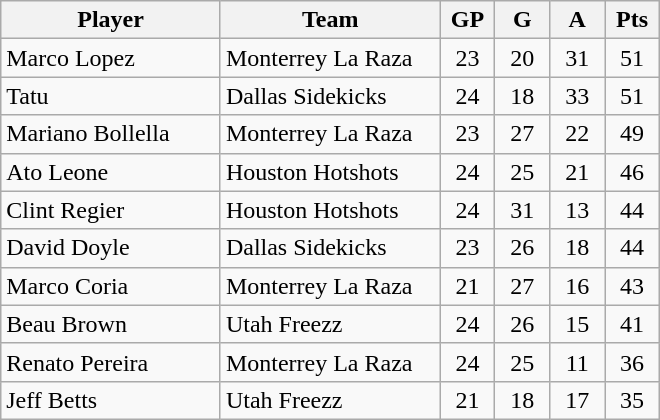<table class="wikitable">
<tr>
<th width="30%">Player</th>
<th width="30%">Team</th>
<th width="7.5%">GP</th>
<th width="7.5%">G</th>
<th width="7.5%">A</th>
<th width="7.5%">Pts</th>
</tr>
<tr align=center>
<td align=left>Marco Lopez</td>
<td align=left>Monterrey La Raza</td>
<td>23</td>
<td>20</td>
<td>31</td>
<td>51</td>
</tr>
<tr align=center>
<td align=left>Tatu</td>
<td align=left>Dallas Sidekicks</td>
<td>24</td>
<td>18</td>
<td>33</td>
<td>51</td>
</tr>
<tr align=center>
<td align=left>Mariano Bollella</td>
<td align=left>Monterrey La Raza</td>
<td>23</td>
<td>27</td>
<td>22</td>
<td>49</td>
</tr>
<tr align=center>
<td align=left>Ato Leone</td>
<td align=left>Houston Hotshots</td>
<td>24</td>
<td>25</td>
<td>21</td>
<td>46</td>
</tr>
<tr align=center>
<td align=left>Clint Regier</td>
<td align=left>Houston Hotshots</td>
<td>24</td>
<td>31</td>
<td>13</td>
<td>44</td>
</tr>
<tr align=center>
<td align=left>David Doyle</td>
<td align=left>Dallas Sidekicks</td>
<td>23</td>
<td>26</td>
<td>18</td>
<td>44</td>
</tr>
<tr align=center>
<td align=left>Marco Coria</td>
<td align=left>Monterrey La Raza</td>
<td>21</td>
<td>27</td>
<td>16</td>
<td>43</td>
</tr>
<tr align=center>
<td align=left>Beau Brown</td>
<td align=left>Utah Freezz</td>
<td>24</td>
<td>26</td>
<td>15</td>
<td>41</td>
</tr>
<tr align=center>
<td align=left>Renato Pereira</td>
<td align=left>Monterrey La Raza</td>
<td>24</td>
<td>25</td>
<td>11</td>
<td>36</td>
</tr>
<tr align=center>
<td align=left>Jeff Betts</td>
<td align=left>Utah Freezz</td>
<td>21</td>
<td>18</td>
<td>17</td>
<td>35</td>
</tr>
</table>
